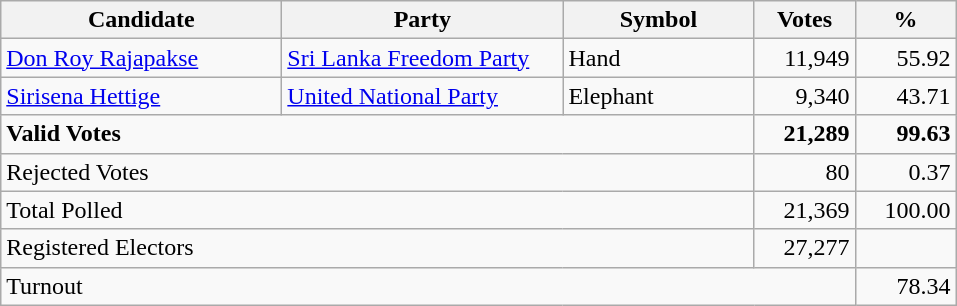<table class="wikitable" border="1" style="text-align:right;">
<tr>
<th align=left width="180">Candidate</th>
<th align=left width="180">Party</th>
<th align=left width="120">Symbol</th>
<th align=left width="60">Votes</th>
<th align=left width="60">%</th>
</tr>
<tr>
<td align=left><a href='#'>Don Roy Rajapakse</a></td>
<td align=left><a href='#'>Sri Lanka Freedom Party</a></td>
<td align=left>Hand</td>
<td align=right>11,949</td>
<td align=right>55.92</td>
</tr>
<tr>
<td align=left><a href='#'>Sirisena Hettige</a></td>
<td align=left><a href='#'>United National Party</a></td>
<td align=left>Elephant</td>
<td align=right>9,340</td>
<td align=right>43.71</td>
</tr>
<tr>
<td align=left colspan=3><strong>Valid Votes</strong></td>
<td><strong>21,289</strong></td>
<td><strong>99.63</strong></td>
</tr>
<tr>
<td align=left colspan=3>Rejected Votes</td>
<td align=right>80</td>
<td align=right>0.37</td>
</tr>
<tr>
<td align=left colspan=3>Total Polled</td>
<td align=right>21,369</td>
<td align=right>100.00</td>
</tr>
<tr>
<td align=left colspan=3>Registered Electors</td>
<td align=right>27,277</td>
<td></td>
</tr>
<tr>
<td align=left colspan=4>Turnout</td>
<td align=right>78.34</td>
</tr>
</table>
